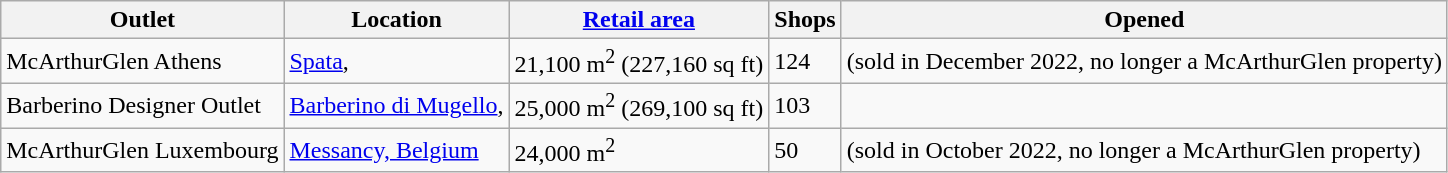<table class="wikitable sortable">
<tr>
<th>Outlet</th>
<th>Location</th>
<th><a href='#'>Retail area</a></th>
<th>Shops</th>
<th>Opened</th>
</tr>
<tr>
<td>McArthurGlen Athens</td>
<td><a href='#'>Spata</a>, </td>
<td>21,100 m<sup>2</sup> (227,160 sq ft)</td>
<td>124</td>
<td> (sold in December 2022, no longer a McArthurGlen property)</td>
</tr>
<tr>
<td>Barberino Designer Outlet</td>
<td><a href='#'>Barberino di Mugello</a>, </td>
<td>25,000 m<sup>2</sup> (269,100 sq ft)</td>
<td>103</td>
<td></td>
</tr>
<tr>
<td>McArthurGlen Luxembourg</td>
<td><a href='#'>Messancy, Belgium</a> </td>
<td>24,000 m<sup>2</sup></td>
<td>50</td>
<td>  (sold in October 2022, no longer a McArthurGlen property)</td>
</tr>
</table>
